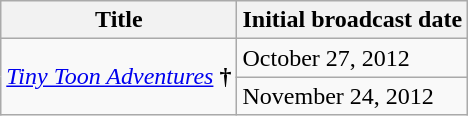<table class="wikitable sortable">
<tr>
<th>Title</th>
<th>Initial broadcast date</th>
</tr>
<tr>
<td rowspan=2><em><a href='#'>Tiny Toon Adventures</a></em> <strong>†</strong></td>
<td>October 27, 2012</td>
</tr>
<tr>
<td>November 24, 2012</td>
</tr>
</table>
